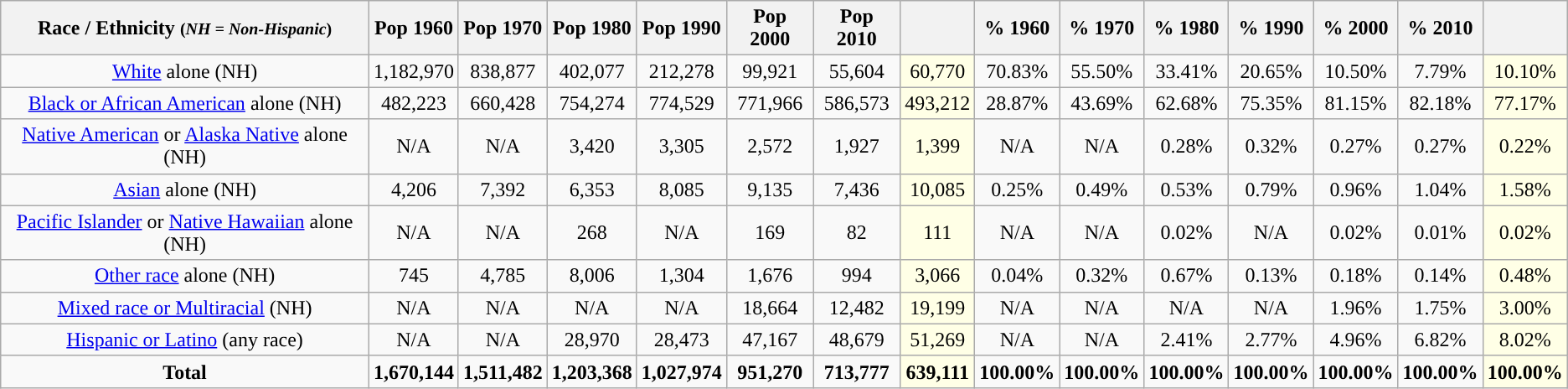<table class="wikitable" style="text-align:center;">
<tr>
<th>Race / Ethnicity <small>(<em>NH = Non-Hispanic</em>)</small></th>
<th>Pop 1960</th>
<th>Pop 1970</th>
<th>Pop 1980</th>
<th>Pop 1990</th>
<th>Pop 2000</th>
<th>Pop 2010</th>
<th></th>
<th>% 1960</th>
<th>% 1970</th>
<th>% 1980</th>
<th>% 1990</th>
<th>% 2000</th>
<th>% 2010</th>
<th></th>
</tr>
<tr>
<td><a href='#'>White</a> alone (NH)</td>
<td>1,182,970</td>
<td>838,877</td>
<td>402,077</td>
<td>212,278</td>
<td>99,921</td>
<td>55,604</td>
<td style='background: #ffffe6;'>60,770</td>
<td>70.83%</td>
<td>55.50%</td>
<td>33.41%</td>
<td>20.65%</td>
<td>10.50%</td>
<td>7.79%</td>
<td style='background: #ffffe6;'>10.10%</td>
</tr>
<tr>
<td><a href='#'>Black or African American</a> alone (NH)</td>
<td>482,223</td>
<td>660,428</td>
<td>754,274</td>
<td>774,529</td>
<td>771,966</td>
<td>586,573</td>
<td style='background: #ffffe6;'>493,212</td>
<td>28.87%</td>
<td>43.69%</td>
<td>62.68%</td>
<td>75.35%</td>
<td>81.15%</td>
<td>82.18%</td>
<td style='background: #ffffe6;'>77.17%</td>
</tr>
<tr>
<td><a href='#'>Native American</a> or <a href='#'>Alaska Native</a> alone (NH)</td>
<td>N/A</td>
<td>N/A</td>
<td>3,420</td>
<td>3,305</td>
<td>2,572</td>
<td>1,927</td>
<td style='background: #ffffe6;'>1,399</td>
<td>N/A</td>
<td>N/A</td>
<td>0.28%</td>
<td>0.32%</td>
<td>0.27%</td>
<td>0.27%</td>
<td style='background: #ffffe6;'>0.22%</td>
</tr>
<tr>
<td><a href='#'>Asian</a> alone (NH)</td>
<td>4,206</td>
<td>7,392</td>
<td>6,353</td>
<td>8,085</td>
<td>9,135</td>
<td>7,436</td>
<td style='background: #ffffe6;'>10,085</td>
<td>0.25%</td>
<td>0.49%</td>
<td>0.53%</td>
<td>0.79%</td>
<td>0.96%</td>
<td>1.04%</td>
<td style='background: #ffffe6;'>1.58%</td>
</tr>
<tr>
<td><a href='#'>Pacific Islander</a> or <a href='#'>Native Hawaiian</a> alone (NH)</td>
<td>N/A</td>
<td>N/A</td>
<td>268</td>
<td>N/A</td>
<td>169</td>
<td>82</td>
<td style='background: #ffffe6;'>111</td>
<td>N/A</td>
<td>N/A</td>
<td>0.02%</td>
<td>N/A</td>
<td>0.02%</td>
<td>0.01%</td>
<td style='background: #ffffe6;'>0.02%</td>
</tr>
<tr>
<td><a href='#'>Other race</a> alone (NH)</td>
<td>745</td>
<td>4,785</td>
<td>8,006</td>
<td>1,304</td>
<td>1,676</td>
<td>994</td>
<td style='background: #ffffe6;'>3,066</td>
<td>0.04%</td>
<td>0.32%</td>
<td>0.67%</td>
<td>0.13%</td>
<td>0.18%</td>
<td>0.14%</td>
<td style='background: #ffffe6;'>0.48%</td>
</tr>
<tr>
<td><a href='#'>Mixed race or Multiracial</a> (NH)</td>
<td>N/A</td>
<td>N/A</td>
<td>N/A</td>
<td>N/A</td>
<td>18,664</td>
<td>12,482</td>
<td style='background: #ffffe6;'>19,199</td>
<td>N/A</td>
<td>N/A</td>
<td>N/A</td>
<td>N/A</td>
<td>1.96%</td>
<td>1.75%</td>
<td style='background: #ffffe6;'>3.00%</td>
</tr>
<tr>
<td><a href='#'>Hispanic or Latino</a> (any race)</td>
<td>N/A</td>
<td>N/A</td>
<td>28,970</td>
<td>28,473</td>
<td>47,167</td>
<td>48,679</td>
<td style='background: #ffffe6;'>51,269</td>
<td>N/A</td>
<td>N/A</td>
<td>2.41%</td>
<td>2.77%</td>
<td>4.96%</td>
<td>6.82%</td>
<td style='background: #ffffe6;'>8.02%</td>
</tr>
<tr>
<td><strong>Total</strong></td>
<td><strong>1,670,144</strong></td>
<td><strong>1,511,482</strong></td>
<td><strong>1,203,368</strong></td>
<td><strong>1,027,974</strong></td>
<td><strong>951,270</strong></td>
<td><strong>713,777</strong></td>
<td style='background: #ffffe6;'><strong>639,111</strong></td>
<td><strong>100.00%</strong></td>
<td><strong>100.00%</strong></td>
<td><strong>100.00%</strong></td>
<td><strong>100.00%</strong></td>
<td><strong>100.00%</strong></td>
<td><strong>100.00%</strong></td>
<td style='background: #ffffe6;'><strong>100.00%</strong></td>
</tr>
</table>
